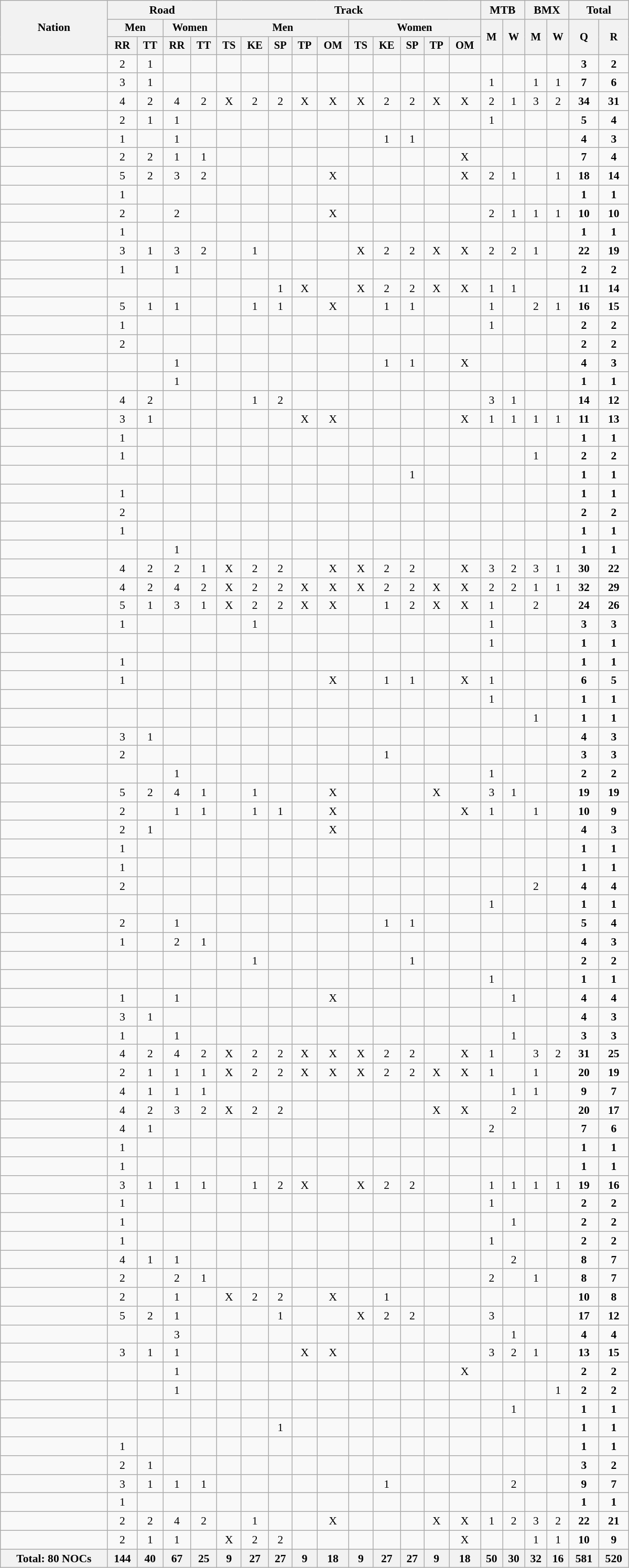<table class="wikitable"  style="width:800px; text-align:center; font-size:90%;">
<tr>
<th rowspan="3">Nation</th>
<th colspan=4>Road</th>
<th colspan=10>Track</th>
<th colspan=2>MTB</th>
<th colspan=2>BMX</th>
<th colspan=2>Total</th>
</tr>
<tr style="font-size:95%">
<th colspan=2>Men</th>
<th colspan=2>Women</th>
<th colspan=5>Men</th>
<th colspan=5>Women</th>
<th rowspan=2>M</th>
<th rowspan=2>W</th>
<th rowspan=2>M</th>
<th rowspan=2>W</th>
<th rowspan=2>Q</th>
<th rowspan=2>R</th>
</tr>
<tr style="font-size:95%">
<th>RR</th>
<th>TT</th>
<th>RR</th>
<th>TT</th>
<th>TS</th>
<th>KE</th>
<th>SP</th>
<th>TP</th>
<th>OM</th>
<th>TS</th>
<th>KE</th>
<th>SP</th>
<th>TP</th>
<th>OM</th>
</tr>
<tr>
<td style="text-align:left;"></td>
<td>2</td>
<td>1</td>
<td></td>
<td></td>
<td></td>
<td></td>
<td></td>
<td></td>
<td></td>
<td></td>
<td></td>
<td></td>
<td></td>
<td></td>
<td></td>
<td></td>
<td></td>
<td></td>
<td><strong>3</strong></td>
<td><strong>2</strong></td>
</tr>
<tr>
<td style="text-align:left;"></td>
<td>3</td>
<td>1</td>
<td></td>
<td></td>
<td></td>
<td></td>
<td></td>
<td></td>
<td></td>
<td></td>
<td></td>
<td></td>
<td></td>
<td></td>
<td>1</td>
<td></td>
<td>1</td>
<td>1</td>
<td><strong>7</strong></td>
<td><strong>6</strong></td>
</tr>
<tr>
<td style="text-align:left;"></td>
<td>4</td>
<td>2</td>
<td>4</td>
<td>2</td>
<td>X</td>
<td>2</td>
<td>2</td>
<td>X</td>
<td>X</td>
<td>X</td>
<td>2</td>
<td>2</td>
<td>X</td>
<td>X</td>
<td>2</td>
<td>1</td>
<td>3</td>
<td>2</td>
<td><strong>34</strong></td>
<td><strong>31</strong></td>
</tr>
<tr>
<td style="text-align:left;"></td>
<td>2</td>
<td>1</td>
<td>1</td>
<td></td>
<td></td>
<td></td>
<td></td>
<td></td>
<td></td>
<td></td>
<td></td>
<td></td>
<td></td>
<td></td>
<td>1</td>
<td></td>
<td></td>
<td></td>
<td><strong>5</strong></td>
<td><strong>4</strong></td>
</tr>
<tr>
<td style="text-align:left;"></td>
<td>1</td>
<td></td>
<td>1</td>
<td></td>
<td></td>
<td></td>
<td></td>
<td></td>
<td></td>
<td></td>
<td>1</td>
<td>1</td>
<td></td>
<td></td>
<td></td>
<td></td>
<td></td>
<td></td>
<td><strong>4</strong></td>
<td><strong>3</strong></td>
</tr>
<tr>
<td style="text-align:left;"></td>
<td>2</td>
<td>2</td>
<td>1</td>
<td>1</td>
<td></td>
<td></td>
<td></td>
<td></td>
<td></td>
<td></td>
<td></td>
<td></td>
<td></td>
<td>X</td>
<td></td>
<td></td>
<td></td>
<td></td>
<td><strong>7</strong></td>
<td><strong>4</strong></td>
</tr>
<tr>
<td style="text-align:left;"></td>
<td>5</td>
<td>2</td>
<td>3</td>
<td>2</td>
<td></td>
<td></td>
<td></td>
<td></td>
<td>X</td>
<td></td>
<td></td>
<td></td>
<td></td>
<td>X</td>
<td>2</td>
<td>1</td>
<td></td>
<td>1</td>
<td><strong>18</strong></td>
<td><strong>14</strong></td>
</tr>
<tr>
<td style="text-align:left;"></td>
<td>1</td>
<td></td>
<td></td>
<td></td>
<td></td>
<td></td>
<td></td>
<td></td>
<td></td>
<td></td>
<td></td>
<td></td>
<td></td>
<td></td>
<td></td>
<td></td>
<td></td>
<td></td>
<td><strong>1</strong></td>
<td><strong>1</strong></td>
</tr>
<tr>
<td style="text-align:left;"></td>
<td>2</td>
<td></td>
<td>2</td>
<td></td>
<td></td>
<td></td>
<td></td>
<td></td>
<td>X</td>
<td></td>
<td></td>
<td></td>
<td></td>
<td></td>
<td>2</td>
<td>1</td>
<td>1</td>
<td>1</td>
<td><strong>10</strong></td>
<td><strong>10</strong></td>
</tr>
<tr>
<td style="text-align:left;"></td>
<td>1</td>
<td></td>
<td></td>
<td></td>
<td></td>
<td></td>
<td></td>
<td></td>
<td></td>
<td></td>
<td></td>
<td></td>
<td></td>
<td></td>
<td></td>
<td></td>
<td></td>
<td></td>
<td><strong>1</strong></td>
<td><strong>1</strong></td>
</tr>
<tr>
<td style="text-align:left;"></td>
<td>3</td>
<td>1</td>
<td>3</td>
<td>2</td>
<td></td>
<td>1</td>
<td></td>
<td></td>
<td></td>
<td>X</td>
<td>2</td>
<td>2</td>
<td>X</td>
<td>X</td>
<td>2</td>
<td>2</td>
<td>1</td>
<td></td>
<td><strong>22</strong></td>
<td><strong>19</strong></td>
</tr>
<tr>
<td style="text-align:left;"></td>
<td>1</td>
<td></td>
<td>1</td>
<td></td>
<td></td>
<td></td>
<td></td>
<td></td>
<td></td>
<td></td>
<td></td>
<td></td>
<td></td>
<td></td>
<td></td>
<td></td>
<td></td>
<td></td>
<td><strong>2</strong></td>
<td><strong>2</strong></td>
</tr>
<tr>
<td style="text-align:left;"></td>
<td></td>
<td></td>
<td></td>
<td></td>
<td></td>
<td></td>
<td>1</td>
<td>X</td>
<td></td>
<td>X</td>
<td>2</td>
<td>2</td>
<td>X</td>
<td>X</td>
<td>1</td>
<td>1</td>
<td></td>
<td></td>
<td><strong>11</strong></td>
<td><strong>14</strong></td>
</tr>
<tr>
<td style="text-align:left;"></td>
<td>5</td>
<td>1</td>
<td>1</td>
<td></td>
<td></td>
<td>1</td>
<td>1</td>
<td></td>
<td>X</td>
<td></td>
<td>1</td>
<td>1</td>
<td></td>
<td></td>
<td>1</td>
<td></td>
<td>2</td>
<td>1</td>
<td><strong>16</strong></td>
<td><strong>15</strong></td>
</tr>
<tr>
<td style="text-align:left;"></td>
<td>1</td>
<td></td>
<td></td>
<td></td>
<td></td>
<td></td>
<td></td>
<td></td>
<td></td>
<td></td>
<td></td>
<td></td>
<td></td>
<td></td>
<td>1</td>
<td></td>
<td></td>
<td></td>
<td><strong>2</strong></td>
<td><strong>2</strong></td>
</tr>
<tr>
<td style="text-align:left;"></td>
<td>2</td>
<td></td>
<td></td>
<td></td>
<td></td>
<td></td>
<td></td>
<td></td>
<td></td>
<td></td>
<td></td>
<td></td>
<td></td>
<td></td>
<td></td>
<td></td>
<td></td>
<td></td>
<td><strong>2</strong></td>
<td><strong>2</strong></td>
</tr>
<tr>
<td style="text-align:left;"></td>
<td></td>
<td></td>
<td>1</td>
<td></td>
<td></td>
<td></td>
<td></td>
<td></td>
<td></td>
<td></td>
<td>1</td>
<td>1</td>
<td></td>
<td>X</td>
<td></td>
<td></td>
<td></td>
<td></td>
<td><strong>4</strong></td>
<td><strong>3</strong></td>
</tr>
<tr>
<td style="text-align:left;"></td>
<td></td>
<td></td>
<td>1</td>
<td></td>
<td></td>
<td></td>
<td></td>
<td></td>
<td></td>
<td></td>
<td></td>
<td></td>
<td></td>
<td></td>
<td></td>
<td></td>
<td></td>
<td></td>
<td><strong>1</strong></td>
<td><strong>1</strong></td>
</tr>
<tr>
<td style="text-align:left;"></td>
<td>4</td>
<td>2</td>
<td></td>
<td></td>
<td></td>
<td>1</td>
<td>2</td>
<td></td>
<td></td>
<td></td>
<td></td>
<td></td>
<td></td>
<td></td>
<td>3</td>
<td>1</td>
<td></td>
<td></td>
<td><strong>14</strong></td>
<td><strong>12</strong></td>
</tr>
<tr>
<td style="text-align:left;"></td>
<td>3</td>
<td>1</td>
<td></td>
<td></td>
<td></td>
<td></td>
<td></td>
<td>X</td>
<td>X</td>
<td></td>
<td></td>
<td></td>
<td></td>
<td>X</td>
<td>1</td>
<td>1</td>
<td>1</td>
<td>1</td>
<td><strong>11</strong></td>
<td><strong>13</strong></td>
</tr>
<tr>
<td style="text-align:left;"></td>
<td>1</td>
<td></td>
<td></td>
<td></td>
<td></td>
<td></td>
<td></td>
<td></td>
<td></td>
<td></td>
<td></td>
<td></td>
<td></td>
<td></td>
<td></td>
<td></td>
<td></td>
<td></td>
<td><strong>1</strong></td>
<td><strong>1</strong></td>
</tr>
<tr>
<td style="text-align:left;"></td>
<td>1</td>
<td></td>
<td></td>
<td></td>
<td></td>
<td></td>
<td></td>
<td></td>
<td></td>
<td></td>
<td></td>
<td></td>
<td></td>
<td></td>
<td></td>
<td></td>
<td>1</td>
<td></td>
<td><strong>2</strong></td>
<td><strong>2</strong></td>
</tr>
<tr>
<td style="text-align:left;"></td>
<td></td>
<td></td>
<td></td>
<td></td>
<td></td>
<td></td>
<td></td>
<td></td>
<td></td>
<td></td>
<td></td>
<td>1</td>
<td></td>
<td></td>
<td></td>
<td></td>
<td></td>
<td></td>
<td><strong>1</strong></td>
<td><strong>1</strong></td>
</tr>
<tr>
<td style="text-align:left;"></td>
<td>1</td>
<td></td>
<td></td>
<td></td>
<td></td>
<td></td>
<td></td>
<td></td>
<td></td>
<td></td>
<td></td>
<td></td>
<td></td>
<td></td>
<td></td>
<td></td>
<td></td>
<td></td>
<td><strong>1</strong></td>
<td><strong>1</strong></td>
</tr>
<tr>
<td style="text-align:left;"></td>
<td>2</td>
<td></td>
<td></td>
<td></td>
<td></td>
<td></td>
<td></td>
<td></td>
<td></td>
<td></td>
<td></td>
<td></td>
<td></td>
<td></td>
<td></td>
<td></td>
<td></td>
<td></td>
<td><strong>2</strong></td>
<td><strong>2</strong></td>
</tr>
<tr>
<td style="text-align:left;"></td>
<td>1</td>
<td></td>
<td></td>
<td></td>
<td></td>
<td></td>
<td></td>
<td></td>
<td></td>
<td></td>
<td></td>
<td></td>
<td></td>
<td></td>
<td></td>
<td></td>
<td></td>
<td></td>
<td><strong>1</strong></td>
<td><strong>1</strong></td>
</tr>
<tr>
<td style="text-align:left;"></td>
<td></td>
<td></td>
<td>1</td>
<td></td>
<td></td>
<td></td>
<td></td>
<td></td>
<td></td>
<td></td>
<td></td>
<td></td>
<td></td>
<td></td>
<td></td>
<td></td>
<td></td>
<td></td>
<td><strong>1</strong></td>
<td><strong>1</strong></td>
</tr>
<tr>
<td style="text-align:left;"></td>
<td>4</td>
<td>2</td>
<td>2</td>
<td>1</td>
<td>X</td>
<td>2</td>
<td>2</td>
<td></td>
<td>X</td>
<td>X</td>
<td>2</td>
<td>2</td>
<td></td>
<td>X</td>
<td>3</td>
<td>2</td>
<td>3</td>
<td>1</td>
<td><strong>30</strong></td>
<td><strong>22</strong></td>
</tr>
<tr>
<td style="text-align:left;"></td>
<td>4</td>
<td>2</td>
<td>4</td>
<td>2</td>
<td>X</td>
<td>2</td>
<td>2</td>
<td>X</td>
<td>X</td>
<td>X</td>
<td>2</td>
<td>2</td>
<td>X</td>
<td>X</td>
<td>2</td>
<td>2</td>
<td>1</td>
<td>1</td>
<td><strong>32</strong></td>
<td><strong>29</strong></td>
</tr>
<tr>
<td style="text-align:left;"></td>
<td>5</td>
<td>1</td>
<td>3</td>
<td>1</td>
<td>X</td>
<td>2</td>
<td>2</td>
<td>X</td>
<td>X</td>
<td></td>
<td>1</td>
<td>2</td>
<td>X</td>
<td>X</td>
<td>1</td>
<td></td>
<td>2</td>
<td></td>
<td><strong>24</strong></td>
<td><strong>26</strong></td>
</tr>
<tr>
<td style="text-align:left;"></td>
<td>1</td>
<td></td>
<td></td>
<td></td>
<td></td>
<td>1</td>
<td></td>
<td></td>
<td></td>
<td></td>
<td></td>
<td></td>
<td></td>
<td></td>
<td>1</td>
<td></td>
<td></td>
<td></td>
<td><strong>3</strong></td>
<td><strong>3</strong></td>
</tr>
<tr>
<td style="text-align:left;"></td>
<td></td>
<td></td>
<td></td>
<td></td>
<td></td>
<td></td>
<td></td>
<td></td>
<td></td>
<td></td>
<td></td>
<td></td>
<td></td>
<td></td>
<td>1</td>
<td></td>
<td></td>
<td></td>
<td><strong>1</strong></td>
<td><strong>1</strong></td>
</tr>
<tr>
<td style="text-align:left;"></td>
<td>1</td>
<td></td>
<td></td>
<td></td>
<td></td>
<td></td>
<td></td>
<td></td>
<td></td>
<td></td>
<td></td>
<td></td>
<td></td>
<td></td>
<td></td>
<td></td>
<td></td>
<td></td>
<td><strong>1</strong></td>
<td><strong>1</strong></td>
</tr>
<tr>
<td style="text-align:left;"></td>
<td>1</td>
<td></td>
<td></td>
<td></td>
<td></td>
<td></td>
<td></td>
<td></td>
<td>X</td>
<td></td>
<td>1</td>
<td>1</td>
<td></td>
<td>X</td>
<td>1</td>
<td></td>
<td></td>
<td></td>
<td><strong>6</strong></td>
<td><strong>5</strong></td>
</tr>
<tr>
<td style="text-align:left;"></td>
<td></td>
<td></td>
<td></td>
<td></td>
<td></td>
<td></td>
<td></td>
<td></td>
<td></td>
<td></td>
<td></td>
<td></td>
<td></td>
<td></td>
<td>1</td>
<td></td>
<td></td>
<td></td>
<td><strong>1</strong></td>
<td><strong>1</strong></td>
</tr>
<tr>
<td style="text-align:left;"></td>
<td></td>
<td></td>
<td></td>
<td></td>
<td></td>
<td></td>
<td></td>
<td></td>
<td></td>
<td></td>
<td></td>
<td></td>
<td></td>
<td></td>
<td></td>
<td></td>
<td>1</td>
<td></td>
<td><strong>1</strong></td>
<td><strong>1</strong></td>
</tr>
<tr>
<td style="text-align:left;"></td>
<td>3</td>
<td>1</td>
<td></td>
<td></td>
<td></td>
<td></td>
<td></td>
<td></td>
<td></td>
<td></td>
<td></td>
<td></td>
<td></td>
<td></td>
<td></td>
<td></td>
<td></td>
<td></td>
<td><strong>4</strong></td>
<td><strong>3</strong></td>
</tr>
<tr>
<td style="text-align:left;"></td>
<td>2</td>
<td></td>
<td></td>
<td></td>
<td></td>
<td></td>
<td></td>
<td></td>
<td></td>
<td></td>
<td>1</td>
<td></td>
<td></td>
<td></td>
<td></td>
<td></td>
<td></td>
<td></td>
<td><strong>3</strong></td>
<td><strong>3</strong></td>
</tr>
<tr>
<td style="text-align:left;"></td>
<td></td>
<td></td>
<td>1</td>
<td></td>
<td></td>
<td></td>
<td></td>
<td></td>
<td></td>
<td></td>
<td></td>
<td></td>
<td></td>
<td></td>
<td>1</td>
<td></td>
<td></td>
<td></td>
<td><strong>2</strong></td>
<td><strong>2</strong></td>
</tr>
<tr>
<td style="text-align:left;"></td>
<td>5</td>
<td>2</td>
<td>4</td>
<td>1</td>
<td></td>
<td>1</td>
<td></td>
<td></td>
<td>X</td>
<td></td>
<td></td>
<td></td>
<td>X</td>
<td></td>
<td>3</td>
<td>1</td>
<td></td>
<td></td>
<td><strong>19</strong></td>
<td><strong>19</strong></td>
</tr>
<tr>
<td style="text-align:left;"></td>
<td>2</td>
<td></td>
<td>1</td>
<td>1</td>
<td></td>
<td>1</td>
<td>1</td>
<td></td>
<td>X</td>
<td></td>
<td></td>
<td></td>
<td></td>
<td>X</td>
<td>1</td>
<td></td>
<td>1</td>
<td></td>
<td><strong>10</strong></td>
<td><strong>9</strong></td>
</tr>
<tr>
<td style="text-align:left;"></td>
<td>2</td>
<td>1</td>
<td></td>
<td></td>
<td></td>
<td></td>
<td></td>
<td></td>
<td>X</td>
<td></td>
<td></td>
<td></td>
<td></td>
<td></td>
<td></td>
<td></td>
<td></td>
<td></td>
<td><strong>4</strong></td>
<td><strong>3</strong></td>
</tr>
<tr>
<td style="text-align:left;"></td>
<td>1</td>
<td></td>
<td></td>
<td></td>
<td></td>
<td></td>
<td></td>
<td></td>
<td></td>
<td></td>
<td></td>
<td></td>
<td></td>
<td></td>
<td></td>
<td></td>
<td></td>
<td></td>
<td><strong>1</strong></td>
<td><strong>1</strong></td>
</tr>
<tr>
<td style="text-align:left;"></td>
<td>1</td>
<td></td>
<td></td>
<td></td>
<td></td>
<td></td>
<td></td>
<td></td>
<td></td>
<td></td>
<td></td>
<td></td>
<td></td>
<td></td>
<td></td>
<td></td>
<td></td>
<td></td>
<td><strong>1</strong></td>
<td><strong>1</strong></td>
</tr>
<tr>
<td style="text-align:left;"></td>
<td>2</td>
<td></td>
<td></td>
<td></td>
<td></td>
<td></td>
<td></td>
<td></td>
<td></td>
<td></td>
<td></td>
<td></td>
<td></td>
<td></td>
<td></td>
<td></td>
<td>2</td>
<td></td>
<td><strong>4</strong></td>
<td><strong>4</strong></td>
</tr>
<tr>
<td style="text-align:left;"></td>
<td></td>
<td></td>
<td></td>
<td></td>
<td></td>
<td></td>
<td></td>
<td></td>
<td></td>
<td></td>
<td></td>
<td></td>
<td></td>
<td></td>
<td>1</td>
<td></td>
<td></td>
<td></td>
<td><strong>1</strong></td>
<td><strong>1</strong></td>
</tr>
<tr>
<td style="text-align:left;"></td>
<td>2</td>
<td></td>
<td>1</td>
<td></td>
<td></td>
<td></td>
<td></td>
<td></td>
<td></td>
<td></td>
<td>1</td>
<td>1</td>
<td></td>
<td></td>
<td></td>
<td></td>
<td></td>
<td></td>
<td><strong>5</strong></td>
<td><strong>4</strong></td>
</tr>
<tr>
<td style="text-align:left;"></td>
<td>1</td>
<td></td>
<td>2</td>
<td>1</td>
<td></td>
<td></td>
<td></td>
<td></td>
<td></td>
<td></td>
<td></td>
<td></td>
<td></td>
<td></td>
<td></td>
<td></td>
<td></td>
<td></td>
<td><strong>4</strong></td>
<td><strong>3</strong></td>
</tr>
<tr>
<td style="text-align:left;"></td>
<td></td>
<td></td>
<td></td>
<td></td>
<td></td>
<td>1</td>
<td></td>
<td></td>
<td></td>
<td></td>
<td></td>
<td>1</td>
<td></td>
<td></td>
<td></td>
<td></td>
<td></td>
<td></td>
<td><strong>2</strong></td>
<td><strong>2</strong></td>
</tr>
<tr>
<td style="text-align:left;"></td>
<td></td>
<td></td>
<td></td>
<td></td>
<td></td>
<td></td>
<td></td>
<td></td>
<td></td>
<td></td>
<td></td>
<td></td>
<td></td>
<td></td>
<td>1</td>
<td></td>
<td></td>
<td></td>
<td><strong>1</strong></td>
<td><strong>1</strong></td>
</tr>
<tr>
<td style="text-align:left;"></td>
<td>1</td>
<td></td>
<td>1</td>
<td></td>
<td></td>
<td></td>
<td></td>
<td></td>
<td>X</td>
<td></td>
<td></td>
<td></td>
<td></td>
<td></td>
<td></td>
<td>1</td>
<td></td>
<td></td>
<td><strong>4</strong></td>
<td><strong>4</strong></td>
</tr>
<tr>
<td style="text-align:left;"></td>
<td>3</td>
<td>1</td>
<td></td>
<td></td>
<td></td>
<td></td>
<td></td>
<td></td>
<td></td>
<td></td>
<td></td>
<td></td>
<td></td>
<td></td>
<td></td>
<td></td>
<td></td>
<td></td>
<td><strong>4</strong></td>
<td><strong>3</strong></td>
</tr>
<tr>
<td style="text-align:left;"></td>
<td>1</td>
<td></td>
<td>1</td>
<td></td>
<td></td>
<td></td>
<td></td>
<td></td>
<td></td>
<td></td>
<td></td>
<td></td>
<td></td>
<td></td>
<td></td>
<td>1</td>
<td></td>
<td></td>
<td><strong>3</strong></td>
<td><strong>3</strong></td>
</tr>
<tr>
<td style="text-align:left;"></td>
<td>4</td>
<td>2</td>
<td>4</td>
<td>2</td>
<td>X</td>
<td>2</td>
<td>2</td>
<td>X</td>
<td>X</td>
<td>X</td>
<td>2</td>
<td>2</td>
<td></td>
<td>X</td>
<td>1</td>
<td></td>
<td>3</td>
<td>2</td>
<td><strong>31</strong></td>
<td><strong>25</strong></td>
</tr>
<tr>
<td style="text-align:left;"></td>
<td>2</td>
<td>1</td>
<td>1</td>
<td>1</td>
<td>X</td>
<td>2</td>
<td>2</td>
<td>X</td>
<td>X</td>
<td>X</td>
<td>2</td>
<td>2</td>
<td>X</td>
<td>X</td>
<td>1</td>
<td></td>
<td>1</td>
<td></td>
<td><strong>20</strong></td>
<td><strong>19</strong></td>
</tr>
<tr>
<td style="text-align:left;"></td>
<td>4</td>
<td>1</td>
<td>1</td>
<td>1</td>
<td></td>
<td></td>
<td></td>
<td></td>
<td></td>
<td></td>
<td></td>
<td></td>
<td></td>
<td></td>
<td></td>
<td>1</td>
<td>1</td>
<td></td>
<td><strong>9</strong></td>
<td><strong>7</strong></td>
</tr>
<tr>
<td style="text-align:left;"></td>
<td>4</td>
<td>2</td>
<td>3</td>
<td>2</td>
<td>X</td>
<td>2</td>
<td>2</td>
<td></td>
<td></td>
<td></td>
<td></td>
<td></td>
<td>X</td>
<td>X</td>
<td></td>
<td>2</td>
<td></td>
<td></td>
<td><strong>20</strong></td>
<td><strong>17</strong></td>
</tr>
<tr>
<td style="text-align:left;"></td>
<td>4</td>
<td>1</td>
<td></td>
<td></td>
<td></td>
<td></td>
<td></td>
<td></td>
<td></td>
<td></td>
<td></td>
<td></td>
<td></td>
<td></td>
<td>2</td>
<td></td>
<td></td>
<td></td>
<td><strong>7</strong></td>
<td><strong>6</strong></td>
</tr>
<tr>
<td style="text-align:left;"></td>
<td>1</td>
<td></td>
<td></td>
<td></td>
<td></td>
<td></td>
<td></td>
<td></td>
<td></td>
<td></td>
<td></td>
<td></td>
<td></td>
<td></td>
<td></td>
<td></td>
<td></td>
<td></td>
<td><strong>1</strong></td>
<td><strong>1</strong></td>
</tr>
<tr>
<td style="text-align:left;"></td>
<td>1</td>
<td></td>
<td></td>
<td></td>
<td></td>
<td></td>
<td></td>
<td></td>
<td></td>
<td></td>
<td></td>
<td></td>
<td></td>
<td></td>
<td></td>
<td></td>
<td></td>
<td></td>
<td><strong>1</strong></td>
<td><strong>1</strong></td>
</tr>
<tr>
<td style="text-align:left;"></td>
<td>3</td>
<td>1</td>
<td>1</td>
<td>1</td>
<td></td>
<td>1</td>
<td>2</td>
<td>X</td>
<td></td>
<td>X</td>
<td>2</td>
<td>2</td>
<td></td>
<td></td>
<td>1</td>
<td>1</td>
<td>1</td>
<td>1</td>
<td><strong>19 </strong></td>
<td><strong>16</strong></td>
</tr>
<tr>
<td style="text-align:left;"></td>
<td>1</td>
<td></td>
<td></td>
<td></td>
<td></td>
<td></td>
<td></td>
<td></td>
<td></td>
<td></td>
<td></td>
<td></td>
<td></td>
<td></td>
<td>1</td>
<td></td>
<td></td>
<td></td>
<td><strong>2</strong></td>
<td><strong>2</strong></td>
</tr>
<tr>
<td style="text-align:left;"></td>
<td>1</td>
<td></td>
<td></td>
<td></td>
<td></td>
<td></td>
<td></td>
<td></td>
<td></td>
<td></td>
<td></td>
<td></td>
<td></td>
<td></td>
<td></td>
<td>1</td>
<td></td>
<td></td>
<td><strong>2</strong></td>
<td><strong>2</strong></td>
</tr>
<tr>
<td style="text-align:left;"></td>
<td>1</td>
<td></td>
<td></td>
<td></td>
<td></td>
<td></td>
<td></td>
<td></td>
<td></td>
<td></td>
<td></td>
<td></td>
<td></td>
<td></td>
<td>1</td>
<td></td>
<td></td>
<td></td>
<td><strong>2</strong></td>
<td><strong>2</strong></td>
</tr>
<tr>
<td style="text-align:left;"></td>
<td>4</td>
<td>1</td>
<td>1</td>
<td></td>
<td></td>
<td></td>
<td></td>
<td></td>
<td></td>
<td></td>
<td></td>
<td></td>
<td></td>
<td></td>
<td></td>
<td>2</td>
<td></td>
<td></td>
<td><strong>8</strong></td>
<td><strong>7</strong></td>
</tr>
<tr>
<td style="text-align:left;"></td>
<td>2</td>
<td></td>
<td>2</td>
<td>1</td>
<td></td>
<td></td>
<td></td>
<td></td>
<td></td>
<td></td>
<td></td>
<td></td>
<td></td>
<td></td>
<td>2</td>
<td></td>
<td>1</td>
<td></td>
<td><strong>8</strong></td>
<td><strong>7</strong></td>
</tr>
<tr>
<td style="text-align:left;"></td>
<td>2</td>
<td></td>
<td>1</td>
<td></td>
<td>X</td>
<td>2</td>
<td>2</td>
<td></td>
<td>X</td>
<td></td>
<td>1</td>
<td></td>
<td></td>
<td></td>
<td></td>
<td></td>
<td></td>
<td></td>
<td><strong>10</strong></td>
<td><strong>8</strong></td>
</tr>
<tr>
<td style="text-align:left;"></td>
<td>5</td>
<td>2</td>
<td>1</td>
<td></td>
<td></td>
<td></td>
<td>1</td>
<td></td>
<td></td>
<td>X</td>
<td>2</td>
<td>2</td>
<td></td>
<td></td>
<td>3</td>
<td></td>
<td></td>
<td></td>
<td><strong>17</strong></td>
<td><strong>12</strong></td>
</tr>
<tr>
<td style="text-align:left;"></td>
<td></td>
<td></td>
<td>3</td>
<td></td>
<td></td>
<td></td>
<td></td>
<td></td>
<td></td>
<td></td>
<td></td>
<td></td>
<td></td>
<td></td>
<td></td>
<td>1</td>
<td></td>
<td></td>
<td><strong>4</strong></td>
<td><strong>4</strong></td>
</tr>
<tr>
<td style="text-align:left;"></td>
<td>3</td>
<td>1</td>
<td>1</td>
<td></td>
<td></td>
<td></td>
<td></td>
<td>X</td>
<td>X</td>
<td></td>
<td></td>
<td></td>
<td></td>
<td></td>
<td>3</td>
<td>2</td>
<td>1</td>
<td></td>
<td><strong>13</strong></td>
<td><strong>15</strong></td>
</tr>
<tr>
<td style="text-align:left;"></td>
<td></td>
<td></td>
<td>1</td>
<td></td>
<td></td>
<td></td>
<td></td>
<td></td>
<td></td>
<td></td>
<td></td>
<td></td>
<td></td>
<td>X</td>
<td></td>
<td></td>
<td></td>
<td></td>
<td><strong>2</strong></td>
<td><strong>2</strong></td>
</tr>
<tr>
<td style="text-align:left;"></td>
<td></td>
<td></td>
<td>1</td>
<td></td>
<td></td>
<td></td>
<td></td>
<td></td>
<td></td>
<td></td>
<td></td>
<td></td>
<td></td>
<td></td>
<td></td>
<td></td>
<td></td>
<td>1</td>
<td><strong>2</strong></td>
<td><strong>2</strong></td>
</tr>
<tr>
<td style="text-align:left;"></td>
<td></td>
<td></td>
<td></td>
<td></td>
<td></td>
<td></td>
<td></td>
<td></td>
<td></td>
<td></td>
<td></td>
<td></td>
<td></td>
<td></td>
<td></td>
<td>1</td>
<td></td>
<td></td>
<td><strong>1</strong></td>
<td><strong>1</strong></td>
</tr>
<tr>
<td style="text-align:left;"></td>
<td></td>
<td></td>
<td></td>
<td></td>
<td></td>
<td></td>
<td>1</td>
<td></td>
<td></td>
<td></td>
<td></td>
<td></td>
<td></td>
<td></td>
<td></td>
<td></td>
<td></td>
<td></td>
<td><strong>1</strong></td>
<td><strong>1</strong></td>
</tr>
<tr>
<td style="text-align:left;"></td>
<td>1</td>
<td></td>
<td></td>
<td></td>
<td></td>
<td></td>
<td></td>
<td></td>
<td></td>
<td></td>
<td></td>
<td></td>
<td></td>
<td></td>
<td></td>
<td></td>
<td></td>
<td></td>
<td><strong>1</strong></td>
<td><strong>1</strong></td>
</tr>
<tr>
<td style="text-align:left;"></td>
<td>2</td>
<td>1</td>
<td></td>
<td></td>
<td></td>
<td></td>
<td></td>
<td></td>
<td></td>
<td></td>
<td></td>
<td></td>
<td></td>
<td></td>
<td></td>
<td></td>
<td></td>
<td></td>
<td><strong>3</strong></td>
<td><strong>2</strong></td>
</tr>
<tr>
<td style="text-align:left;"></td>
<td>3</td>
<td>1</td>
<td>1</td>
<td>1</td>
<td></td>
<td></td>
<td></td>
<td></td>
<td></td>
<td></td>
<td>1</td>
<td></td>
<td></td>
<td></td>
<td></td>
<td>2</td>
<td></td>
<td></td>
<td><strong>9</strong></td>
<td><strong>7</strong></td>
</tr>
<tr>
<td style="text-align:left;"></td>
<td>1</td>
<td></td>
<td></td>
<td></td>
<td></td>
<td></td>
<td></td>
<td></td>
<td></td>
<td></td>
<td></td>
<td></td>
<td></td>
<td></td>
<td></td>
<td></td>
<td></td>
<td></td>
<td><strong>1</strong></td>
<td><strong>1</strong></td>
</tr>
<tr>
<td style="text-align:left;"></td>
<td>2</td>
<td>2</td>
<td>4</td>
<td>2</td>
<td></td>
<td>1</td>
<td></td>
<td></td>
<td>X</td>
<td></td>
<td></td>
<td></td>
<td>X</td>
<td>X</td>
<td>1</td>
<td>2</td>
<td>3</td>
<td>2</td>
<td><strong>22</strong></td>
<td><strong>21</strong></td>
</tr>
<tr>
<td style="text-align:left;"></td>
<td>2</td>
<td>1</td>
<td>1</td>
<td></td>
<td>X</td>
<td>2</td>
<td>2</td>
<td></td>
<td></td>
<td></td>
<td></td>
<td></td>
<td></td>
<td>X</td>
<td></td>
<td></td>
<td>1</td>
<td>1</td>
<td><strong>10</strong></td>
<td><strong>9</strong></td>
</tr>
<tr>
<th>Total: 80 NOCs</th>
<th>144</th>
<th>40</th>
<th>67</th>
<th>25</th>
<th>9</th>
<th>27</th>
<th>27</th>
<th>9</th>
<th>18</th>
<th>9</th>
<th>27</th>
<th>27</th>
<th>9</th>
<th>18</th>
<th>50</th>
<th>30</th>
<th>32</th>
<th>16</th>
<th>581</th>
<th>520</th>
</tr>
</table>
